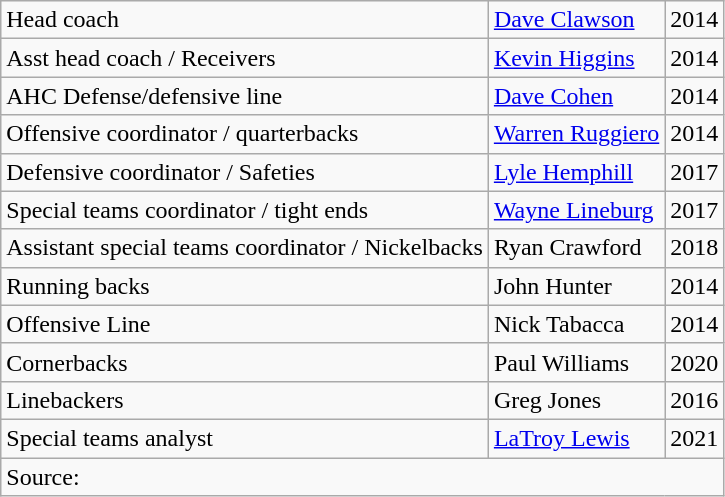<table class="wikitable">
<tr>
<td>Head coach</td>
<td><a href='#'>Dave Clawson</a></td>
<td>2014</td>
</tr>
<tr>
<td>Asst head coach / Receivers</td>
<td><a href='#'>Kevin Higgins</a></td>
<td>2014</td>
</tr>
<tr>
<td>AHC Defense/defensive line</td>
<td><a href='#'>Dave Cohen</a></td>
<td>2014</td>
</tr>
<tr>
<td>Offensive coordinator / quarterbacks</td>
<td><a href='#'>Warren Ruggiero</a></td>
<td>2014</td>
</tr>
<tr>
<td>Defensive coordinator / Safeties</td>
<td><a href='#'>Lyle Hemphill</a></td>
<td>2017</td>
</tr>
<tr>
<td>Special teams coordinator / tight ends</td>
<td><a href='#'>Wayne Lineburg</a></td>
<td>2017</td>
</tr>
<tr>
<td>Assistant special teams coordinator / Nickelbacks</td>
<td>Ryan Crawford</td>
<td>2018</td>
</tr>
<tr>
<td>Running backs</td>
<td>John Hunter</td>
<td>2014</td>
</tr>
<tr>
<td>Offensive Line</td>
<td>Nick Tabacca</td>
<td>2014</td>
</tr>
<tr>
<td>Cornerbacks</td>
<td>Paul Williams</td>
<td>2020</td>
</tr>
<tr>
<td>Linebackers</td>
<td>Greg Jones</td>
<td>2016</td>
</tr>
<tr>
<td>Special teams analyst</td>
<td><a href='#'>LaTroy Lewis</a></td>
<td>2021</td>
</tr>
<tr>
<td colspan="3">Source:</td>
</tr>
</table>
